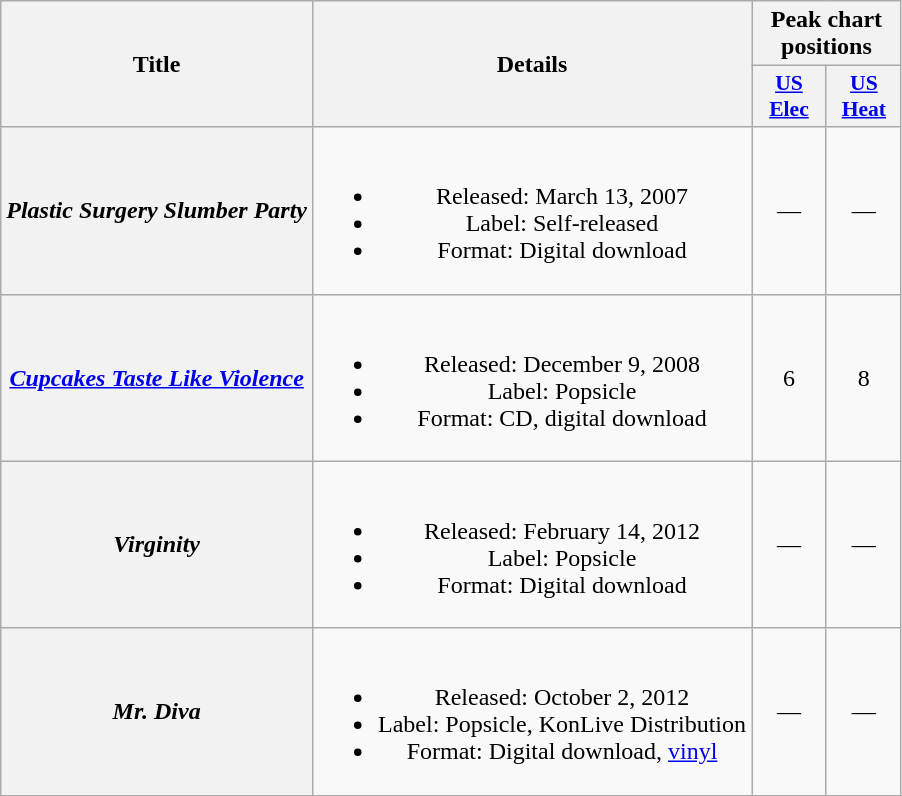<table class="wikitable plainrowheaders" style="text-align:center;">
<tr>
<th scope="col" rowspan="2">Title</th>
<th scope="col" rowspan="2">Details</th>
<th scope="col" colspan="2">Peak chart positions</th>
</tr>
<tr>
<th scope="col" style="width:3em;font-size:90%;"><a href='#'>US Elec</a><br></th>
<th scope="col" style="width:3em;font-size:90%;"><a href='#'>US Heat</a><br></th>
</tr>
<tr>
<th scope="row"><em>Plastic Surgery Slumber Party</em></th>
<td><br><ul><li>Released: March 13, 2007</li><li>Label: Self-released</li><li>Format: Digital download</li></ul></td>
<td>—</td>
<td>—</td>
</tr>
<tr>
<th scope="row"><em><a href='#'>Cupcakes Taste Like Violence</a></em></th>
<td><br><ul><li>Released: December 9, 2008</li><li>Label: Popsicle</li><li>Format: CD, digital download</li></ul></td>
<td>6</td>
<td>8</td>
</tr>
<tr>
<th scope="row"><em>Virginity</em></th>
<td><br><ul><li>Released: February 14, 2012</li><li>Label: Popsicle</li><li>Format: Digital download</li></ul></td>
<td>—</td>
<td>—</td>
</tr>
<tr>
<th scope="row"><em>Mr. Diva</em></th>
<td><br><ul><li>Released: October 2, 2012</li><li>Label: Popsicle, KonLive Distribution</li><li>Format: Digital download, <a href='#'>vinyl</a></li></ul></td>
<td>—</td>
<td>—</td>
</tr>
</table>
